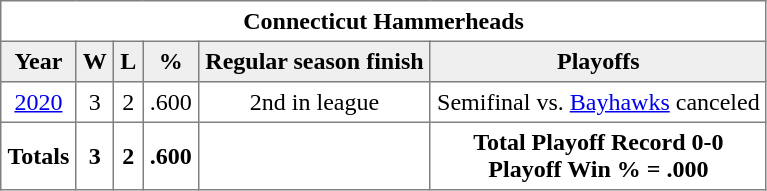<table class="toccolours" border="1" cellpadding="4" cellspacing="2" style="border-collapse: collapse;">
<tr>
<td colspan="6" align="center"><strong>Connecticut Hammerheads</strong></td>
</tr>
<tr bgcolor="#efefef">
<th>Year</th>
<th>W</th>
<th>L</th>
<th>%</th>
<th>Regular season finish</th>
<th>Playoffs</th>
</tr>
<tr ALIGN=center>
<td><a href='#'>2020</a></td>
<td>3</td>
<td>2</td>
<td>.600</td>
<td>2nd in league</td>
<td>Semifinal vs. <a href='#'>Bayhawks</a> canceled</td>
</tr>
<tr align="center">
<th><strong>Totals</strong></th>
<th>3</th>
<th>2</th>
<th>.600</th>
<th></th>
<th><strong>Total Playoff Record 0-0</strong> <br> <strong>Playoff Win % = .000</strong></th>
</tr>
</table>
